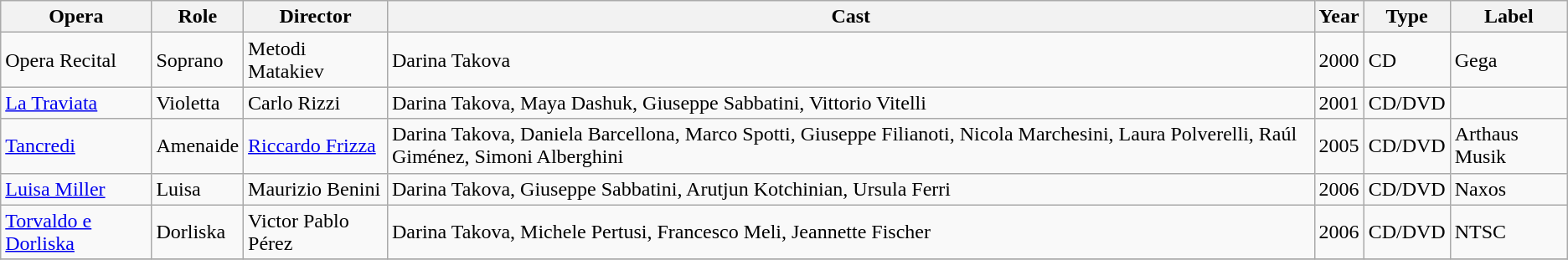<table class="wikitable sortable">
<tr>
<th>Opera</th>
<th>Role</th>
<th>Director</th>
<th>Cast</th>
<th>Year</th>
<th>Type</th>
<th>Label</th>
</tr>
<tr>
<td>Opera Recital</td>
<td>Soprano</td>
<td>Metodi Matakiev</td>
<td>Darina Takova</td>
<td>2000</td>
<td>CD</td>
<td>Gega</td>
</tr>
<tr>
<td><a href='#'>La Traviata</a></td>
<td>Violetta</td>
<td>Carlo Rizzi</td>
<td>Darina Takova, Maya Dashuk, Giuseppe Sabbatini, Vittorio Vitelli</td>
<td>2001</td>
<td>CD/DVD</td>
<td></td>
</tr>
<tr>
<td><a href='#'>Tancredi</a></td>
<td>Amenaide</td>
<td><a href='#'>Riccardo Frizza</a></td>
<td>Darina Takova, Daniela Barcellona, Marco Spotti, Giuseppe Filianoti, Nicola Marchesini, Laura Polverelli, Raúl Giménez, Simoni Alberghini</td>
<td>2005</td>
<td>CD/DVD</td>
<td>Arthaus Musik</td>
</tr>
<tr>
<td><a href='#'>Luisa Miller</a></td>
<td>Luisa</td>
<td>Maurizio Benini</td>
<td>Darina Takova, Giuseppe Sabbatini, Arutjun Kotchinian, Ursula Ferri</td>
<td>2006</td>
<td>CD/DVD</td>
<td>Naxos</td>
</tr>
<tr>
<td><a href='#'>Torvaldo e Dorliska</a></td>
<td>Dorliska</td>
<td>Victor Pablo Pérez</td>
<td>Darina Takova, Michele Pertusi, Francesco Meli, Jeannette Fischer</td>
<td>2006</td>
<td>CD/DVD</td>
<td>NTSC</td>
</tr>
<tr>
</tr>
</table>
